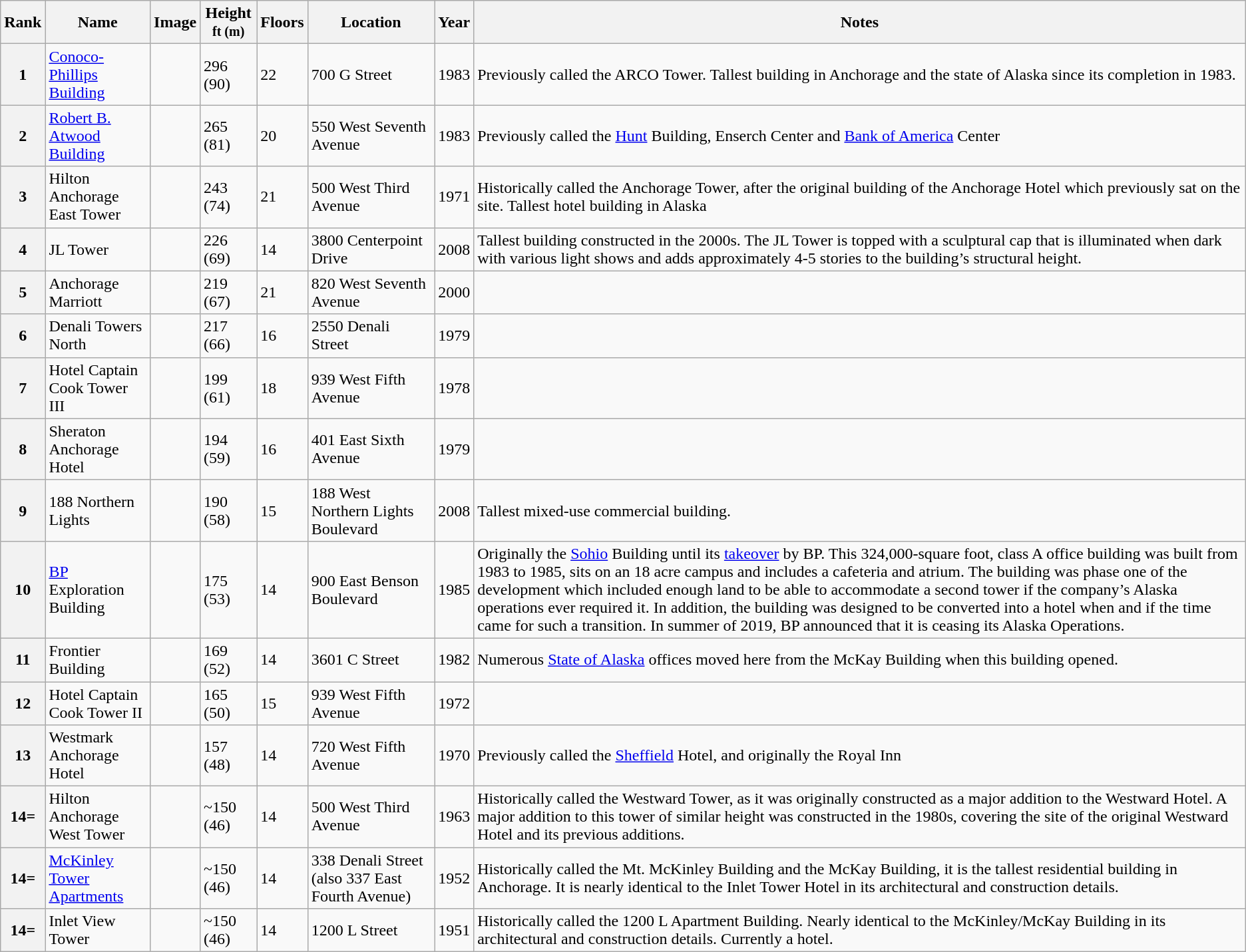<table class="wikitable sortable">
<tr>
<th>Rank</th>
<th>Name</th>
<th class="unsortable">Image</th>
<th>Height<br><small>ft (m)</small></th>
<th>Floors</th>
<th>Location</th>
<th>Year</th>
<th class="unsortable">Notes</th>
</tr>
<tr>
<th>1</th>
<td><a href='#'>Conoco-Phillips Building</a></td>
<td></td>
<td>296 (90)</td>
<td>22</td>
<td>700 G Street<br><small></small></td>
<td>1983</td>
<td>Previously called the ARCO Tower. Tallest building in Anchorage and the state of Alaska since its completion in 1983.</td>
</tr>
<tr>
<th>2</th>
<td><a href='#'>Robert B. Atwood Building</a></td>
<td></td>
<td>265 (81)</td>
<td>20</td>
<td>550 West Seventh Avenue<br><small></small></td>
<td>1983</td>
<td>Previously called the <a href='#'>Hunt</a> Building, Enserch Center and <a href='#'>Bank of America</a> Center</td>
</tr>
<tr>
<th>3</th>
<td Hilton Anchorage>Hilton Anchorage East Tower</td>
<td></td>
<td>243 (74)</td>
<td>21</td>
<td>500 West Third Avenue<br><small></small></td>
<td>1971</td>
<td>Historically called the Anchorage Tower, after the original building of the Anchorage Hotel which previously sat on the site.  Tallest hotel building in Alaska</td>
</tr>
<tr>
<th>4</th>
<td>JL Tower</td>
<td></td>
<td>226 (69)</td>
<td>14</td>
<td>3800 Centerpoint Drive<br><small></small></td>
<td>2008</td>
<td>Tallest building constructed in the 2000s. The JL Tower is topped with a sculptural cap that is illuminated when dark with various light shows and adds approximately 4-5 stories to the building’s structural height.</td>
</tr>
<tr>
<th>5</th>
<td>Anchorage Marriott</td>
<td></td>
<td>219 (67)</td>
<td>21</td>
<td>820 West Seventh Avenue<br><small></small></td>
<td>2000</td>
<td></td>
</tr>
<tr>
<th>6</th>
<td Denali Towers>Denali Towers North</td>
<td></td>
<td>217 (66)</td>
<td>16</td>
<td>2550 Denali Street<br><small></small></td>
<td>1979</td>
<td></td>
</tr>
<tr>
<th>7</th>
<td>Hotel Captain Cook Tower III</td>
<td></td>
<td>199 (61)</td>
<td>18</td>
<td>939 West Fifth Avenue<br><small></small></td>
<td>1978</td>
<td></td>
</tr>
<tr>
<th>8</th>
<td>Sheraton Anchorage Hotel</td>
<td></td>
<td>194 (59)</td>
<td>16</td>
<td>401 East Sixth Avenue<br><small></small></td>
<td>1979</td>
<td></td>
</tr>
<tr>
<th>9</th>
<td>188 Northern Lights</td>
<td></td>
<td>190 (58)</td>
<td>15</td>
<td>188 West Northern Lights Boulevard<br><small></small></td>
<td>2008</td>
<td>Tallest mixed-use commercial building.</td>
</tr>
<tr>
<th>10</th>
<td><a href='#'>BP</a> Exploration Building</td>
<td></td>
<td>175 (53)</td>
<td>14</td>
<td>900 East Benson Boulevard<br><small></small></td>
<td>1985</td>
<td>Originally the <a href='#'>Sohio</a> Building until its <a href='#'>takeover</a> by BP. This 324,000-square foot, class A office building was built from 1983 to 1985, sits on an 18 acre campus and includes a cafeteria and atrium. The building was phase one of the development which included enough land to be able to accommodate a second tower if the company’s Alaska operations ever required it. In addition, the building was designed to be converted into a hotel when and if the time came for such a transition. In summer of 2019, BP announced that it is ceasing its Alaska Operations.</td>
</tr>
<tr>
<th>11</th>
<td>Frontier Building</td>
<td></td>
<td>169 (52)</td>
<td>14</td>
<td>3601 C Street<br><small></small></td>
<td>1982</td>
<td>Numerous <a href='#'>State of Alaska</a> offices moved here from the McKay Building when this building opened.</td>
</tr>
<tr>
<th>12</th>
<td>Hotel Captain Cook Tower II</td>
<td></td>
<td>165 (50)</td>
<td>15</td>
<td>939 West Fifth Avenue<br><small></small></td>
<td>1972</td>
<td></td>
</tr>
<tr>
<th>13</th>
<td>Westmark Anchorage Hotel</td>
<td></td>
<td>157 (48)</td>
<td>14</td>
<td>720 West Fifth Avenue<br><small></small></td>
<td>1970</td>
<td>Previously called the <a href='#'>Sheffield</a> Hotel, and originally the Royal Inn</td>
</tr>
<tr>
<th>14=</th>
<td>Hilton Anchorage West Tower</td>
<td></td>
<td>~150 (46)</td>
<td>14</td>
<td>500 West Third Avenue<br><small></small></td>
<td>1963</td>
<td>Historically called the Westward Tower, as it was originally constructed as a major addition to the Westward Hotel.  A major addition to this tower of similar height was constructed in the 1980s, covering the site of the original Westward Hotel and its previous additions.</td>
</tr>
<tr>
<th>14=</th>
<td><a href='#'>McKinley Tower Apartments</a></td>
<td></td>
<td>~150 (46)</td>
<td>14</td>
<td>338 Denali Street (also 337 East Fourth Avenue)<br><small></small></td>
<td>1952</td>
<td>Historically called the Mt. McKinley Building and the McKay Building, it is the tallest residential building in Anchorage. It is nearly identical to the Inlet Tower Hotel in its architectural and construction details.</td>
</tr>
<tr>
<th>14=</th>
<td>Inlet View Tower</td>
<td></td>
<td>~150 (46)</td>
<td>14</td>
<td>1200 L Street<br><small></small></td>
<td>1951</td>
<td>Historically called the 1200 L Apartment Building.  Nearly identical to the McKinley/McKay Building in its architectural and construction details. Currently a hotel.</td>
</tr>
</table>
